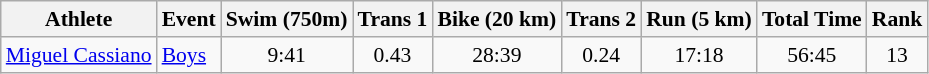<table class="wikitable" style="font-size:90%;">
<tr>
<th>Athlete</th>
<th>Event</th>
<th>Swim (750m)</th>
<th>Trans 1</th>
<th>Bike (20 km)</th>
<th>Trans 2</th>
<th>Run (5 km)</th>
<th>Total Time</th>
<th>Rank</th>
</tr>
<tr align=center>
<td align=left><a href='#'>Miguel Cassiano</a></td>
<td align=left><a href='#'>Boys</a></td>
<td>9:41</td>
<td>0.43</td>
<td>28:39</td>
<td>0.24</td>
<td>17:18</td>
<td>56:45</td>
<td>13</td>
</tr>
</table>
